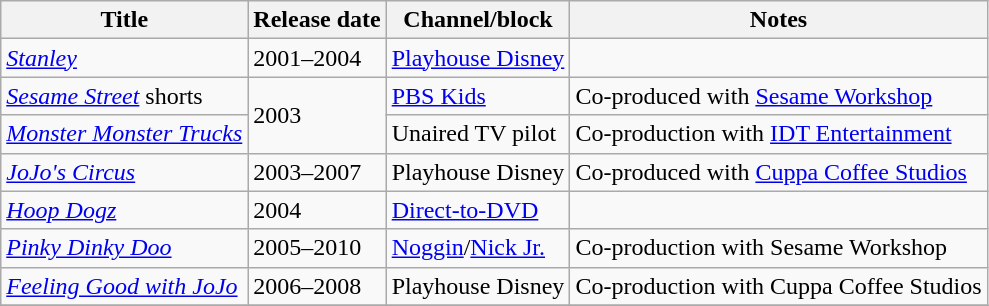<table class="wikitable sortable">
<tr>
<th>Title</th>
<th>Release date</th>
<th>Channel/block</th>
<th class="unsortable">Notes</th>
</tr>
<tr>
<td><em><a href='#'>Stanley</a></em></td>
<td>2001–2004</td>
<td><a href='#'>Playhouse Disney</a></td>
<td></td>
</tr>
<tr>
<td><em><a href='#'>Sesame Street</a></em> shorts</td>
<td rowspan="2">2003</td>
<td><a href='#'>PBS Kids</a></td>
<td>Co-produced with <a href='#'>Sesame Workshop</a></td>
</tr>
<tr>
<td><em><a href='#'>Monster Monster Trucks</a></em></td>
<td>Unaired TV pilot</td>
<td>Co-production with <a href='#'>IDT Entertainment</a></td>
</tr>
<tr>
<td><em><a href='#'>JoJo's Circus</a></em></td>
<td>2003–2007</td>
<td>Playhouse Disney</td>
<td>Co-produced with <a href='#'>Cuppa Coffee Studios</a></td>
</tr>
<tr>
<td><em><a href='#'>Hoop Dogz</a></em></td>
<td>2004</td>
<td><a href='#'>Direct-to-DVD</a></td>
<td></td>
</tr>
<tr>
<td><em><a href='#'>Pinky Dinky Doo</a></em></td>
<td>2005–2010</td>
<td><a href='#'>Noggin</a>/<a href='#'>Nick Jr.</a></td>
<td>Co-production with Sesame Workshop</td>
</tr>
<tr>
<td><em><a href='#'>Feeling Good with JoJo</a></em></td>
<td>2006–2008</td>
<td>Playhouse Disney</td>
<td>Co-production with Cuppa Coffee Studios</td>
</tr>
<tr>
</tr>
</table>
